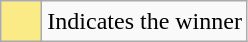<table class="wikitable">
<tr>
<td style="background:#FAEB86; height:20px; width:20px"></td>
<td>Indicates the winner</td>
</tr>
</table>
